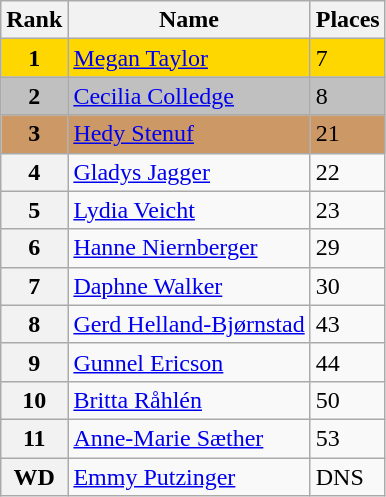<table class="wikitable">
<tr>
<th>Rank</th>
<th>Name</th>
<th>Places</th>
</tr>
<tr bgcolor=gold>
<td align=center><strong>1</strong></td>
<td> <a href='#'>Megan Taylor</a></td>
<td>7</td>
</tr>
<tr bgcolor=silver>
<td align=center><strong>2</strong></td>
<td> <a href='#'>Cecilia Colledge</a></td>
<td>8</td>
</tr>
<tr bgcolor=cc9966>
<td align=center><strong>3</strong></td>
<td> <a href='#'>Hedy Stenuf</a></td>
<td>21</td>
</tr>
<tr>
<th>4</th>
<td> <a href='#'>Gladys Jagger</a></td>
<td>22</td>
</tr>
<tr>
<th>5</th>
<td> <a href='#'>Lydia Veicht</a></td>
<td>23</td>
</tr>
<tr>
<th>6</th>
<td> <a href='#'>Hanne Niernberger</a></td>
<td>29</td>
</tr>
<tr>
<th>7</th>
<td> <a href='#'>Daphne Walker</a></td>
<td>30</td>
</tr>
<tr>
<th>8</th>
<td> <a href='#'>Gerd Helland-Bjørnstad</a></td>
<td>43</td>
</tr>
<tr>
<th>9</th>
<td> <a href='#'>Gunnel Ericson</a></td>
<td>44</td>
</tr>
<tr>
<th>10</th>
<td> <a href='#'>Britta Råhlén</a></td>
<td>50</td>
</tr>
<tr>
<th>11</th>
<td> <a href='#'>Anne-Marie Sæther</a></td>
<td>53</td>
</tr>
<tr>
<th>WD</th>
<td> <a href='#'>Emmy Putzinger</a></td>
<td>DNS</td>
</tr>
</table>
